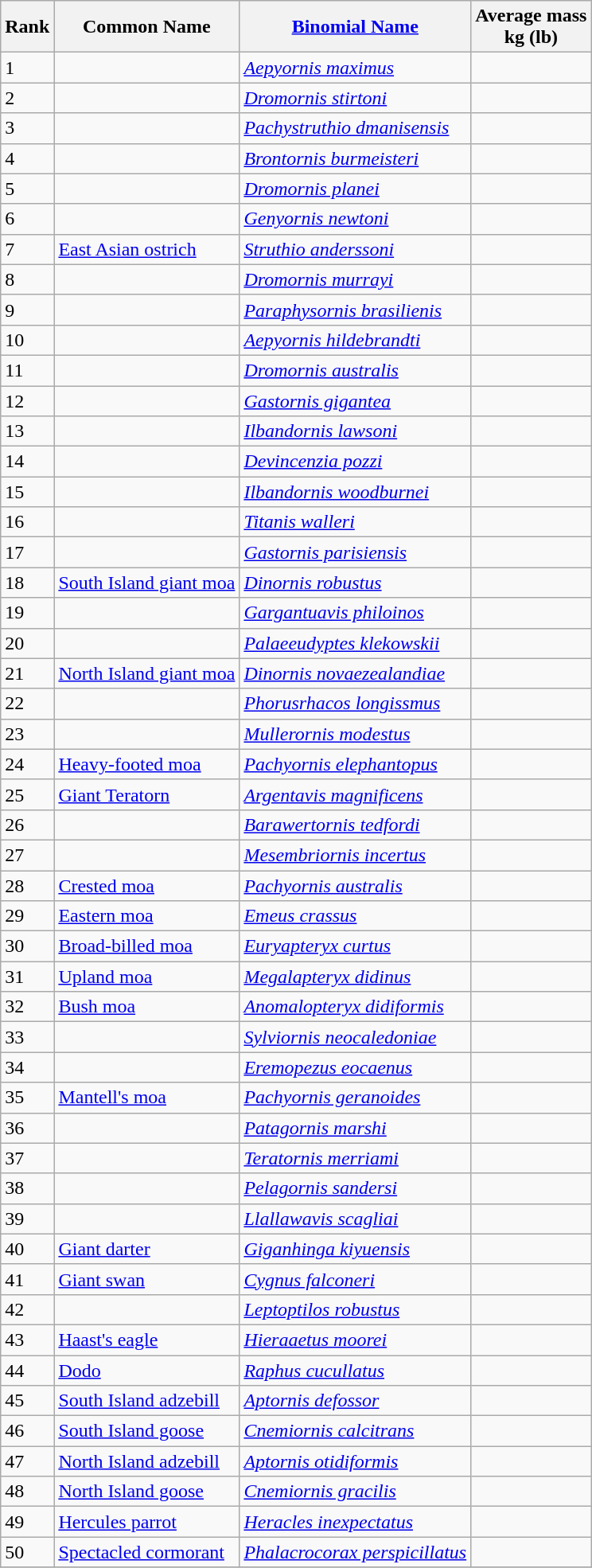<table class="wikitable sortable">
<tr>
<th>Rank</th>
<th>Common Name</th>
<th><a href='#'>Binomial Name</a></th>
<th>Average mass<br>kg (lb)</th>
</tr>
<tr>
<td>1</td>
<td></td>
<td><em><a href='#'>Aepyornis maximus</a></em></td>
<td></td>
</tr>
<tr>
<td>2</td>
<td></td>
<td><em><a href='#'>Dromornis stirtoni</a></em></td>
<td></td>
</tr>
<tr>
<td>3</td>
<td></td>
<td><em><a href='#'>Pachystruthio dmanisensis</a></em></td>
<td></td>
</tr>
<tr>
<td>4</td>
<td></td>
<td><a href='#'><em>Brontornis burmeisteri</em></a></td>
<td></td>
</tr>
<tr>
<td>5</td>
<td></td>
<td><em><a href='#'>Dromornis planei</a></em></td>
<td></td>
</tr>
<tr>
<td>6</td>
<td></td>
<td><em><a href='#'>Genyornis newtoni</a></em></td>
<td></td>
</tr>
<tr>
<td>7</td>
<td><a href='#'>East Asian ostrich</a></td>
<td><em><a href='#'>Struthio anderssoni</a></em></td>
<td></td>
</tr>
<tr>
<td>8</td>
<td></td>
<td><em><a href='#'>Dromornis murrayi</a></em></td>
<td></td>
</tr>
<tr>
<td>9</td>
<td></td>
<td><em><a href='#'>Paraphysornis brasilienis</a></em></td>
<td></td>
</tr>
<tr>
<td>10</td>
<td></td>
<td><em><a href='#'>Aepyornis hildebrandti</a></em></td>
<td></td>
</tr>
<tr>
<td>11</td>
<td></td>
<td><em><a href='#'>Dromornis australis</a></em></td>
<td></td>
</tr>
<tr>
<td>12</td>
<td></td>
<td><em><a href='#'>Gastornis gigantea</a></em></td>
<td></td>
</tr>
<tr>
<td>13</td>
<td></td>
<td><em><a href='#'>Ilbandornis lawsoni</a></em></td>
<td></td>
</tr>
<tr>
<td>14</td>
<td></td>
<td><em><a href='#'>Devincenzia pozzi</a></em></td>
<td></td>
</tr>
<tr>
<td>15</td>
<td></td>
<td><em><a href='#'>Ilbandornis woodburnei</a></em></td>
<td></td>
</tr>
<tr>
<td>16</td>
<td></td>
<td><em><a href='#'>Titanis walleri</a></em></td>
<td></td>
</tr>
<tr>
<td>17</td>
<td></td>
<td><em><a href='#'>Gastornis parisiensis</a></em></td>
<td></td>
</tr>
<tr>
<td>18</td>
<td><a href='#'>South Island giant moa</a></td>
<td><em><a href='#'>Dinornis robustus</a></em></td>
<td></td>
</tr>
<tr>
<td>19</td>
<td></td>
<td><em><a href='#'>Gargantuavis philoinos</a></em></td>
<td></td>
</tr>
<tr>
<td>20</td>
<td></td>
<td><em><a href='#'>Palaeeudyptes klekowskii</a></em></td>
<td></td>
</tr>
<tr>
<td>21</td>
<td><a href='#'>North Island giant moa</a></td>
<td><em><a href='#'>Dinornis novaezealandiae</a></em></td>
<td></td>
</tr>
<tr>
<td>22</td>
<td></td>
<td><a href='#'><em>Phorusrhacos longissmus</em></a></td>
<td></td>
</tr>
<tr>
<td>23</td>
<td></td>
<td><em><a href='#'>Mullerornis modestus</a></em></td>
<td></td>
</tr>
<tr>
<td>24</td>
<td><a href='#'>Heavy-footed moa</a></td>
<td><em><a href='#'>Pachyornis elephantopus</a></em></td>
<td></td>
</tr>
<tr>
<td>25</td>
<td><a href='#'>Giant Teratorn</a></td>
<td><em><a href='#'>Argentavis magnificens</a></em></td>
<td></td>
</tr>
<tr>
<td>26</td>
<td></td>
<td><em><a href='#'>Barawertornis tedfordi</a></em></td>
<td></td>
</tr>
<tr>
<td>27</td>
<td></td>
<td><em><a href='#'>Mesembriornis incertus</a></em></td>
<td></td>
</tr>
<tr>
<td>28</td>
<td><a href='#'>Crested moa</a></td>
<td><em><a href='#'>Pachyornis australis</a></em></td>
<td></td>
</tr>
<tr>
<td>29</td>
<td><a href='#'>Eastern moa</a></td>
<td><em><a href='#'>Emeus crassus</a></em></td>
<td></td>
</tr>
<tr>
<td>30</td>
<td><a href='#'>Broad-billed moa</a></td>
<td><em><a href='#'>Euryapteryx curtus</a></em></td>
<td></td>
</tr>
<tr>
<td>31</td>
<td><a href='#'>Upland moa</a></td>
<td><em><a href='#'>Megalapteryx didinus</a></em></td>
<td></td>
</tr>
<tr>
<td>32</td>
<td><a href='#'>Bush moa</a></td>
<td><em><a href='#'>Anomalopteryx didiformis</a></em></td>
<td></td>
</tr>
<tr>
<td>33</td>
<td></td>
<td><em><a href='#'>Sylviornis neocaledoniae</a></em></td>
<td></td>
</tr>
<tr>
<td>34</td>
<td></td>
<td><em><a href='#'>Eremopezus eocaenus</a></em></td>
<td></td>
</tr>
<tr>
<td>35</td>
<td><a href='#'>Mantell's moa</a></td>
<td><em><a href='#'>Pachyornis geranoides</a></em></td>
<td></td>
</tr>
<tr>
<td>36</td>
<td></td>
<td><em><a href='#'>Patagornis marshi</a></em></td>
<td></td>
</tr>
<tr>
<td>37</td>
<td></td>
<td><em><a href='#'>Teratornis merriami</a></em></td>
<td></td>
</tr>
<tr>
<td>38</td>
<td></td>
<td><em><a href='#'>Pelagornis sandersi</a></em></td>
<td></td>
</tr>
<tr>
<td>39</td>
<td></td>
<td><em><a href='#'>Llallawavis scagliai</a></em></td>
<td></td>
</tr>
<tr>
<td>40</td>
<td><a href='#'>Giant darter</a></td>
<td><em><a href='#'>Giganhinga kiyuensis</a></em></td>
<td></td>
</tr>
<tr>
<td>41</td>
<td><a href='#'>Giant swan</a></td>
<td><em><a href='#'>Cygnus falconeri</a></em></td>
<td></td>
</tr>
<tr>
<td>42</td>
<td></td>
<td><em><a href='#'>Leptoptilos robustus</a></em></td>
<td></td>
</tr>
<tr>
<td>43</td>
<td><a href='#'>Haast's eagle</a></td>
<td><em><a href='#'>Hieraaetus moorei</a></em></td>
<td></td>
</tr>
<tr>
<td>44</td>
<td><a href='#'>Dodo</a></td>
<td><em><a href='#'>Raphus cucullatus</a></em></td>
<td></td>
</tr>
<tr>
<td>45</td>
<td><a href='#'>South Island adzebill</a></td>
<td><em><a href='#'>Aptornis defossor</a></em></td>
<td></td>
</tr>
<tr>
<td>46</td>
<td><a href='#'>South Island goose</a></td>
<td><em><a href='#'>Cnemiornis calcitrans</a></em></td>
<td></td>
</tr>
<tr>
<td>47</td>
<td><a href='#'>North Island adzebill</a></td>
<td><em><a href='#'>Aptornis otidiformis</a></em></td>
<td></td>
</tr>
<tr>
<td>48</td>
<td><a href='#'>North Island goose</a></td>
<td><em><a href='#'>Cnemiornis gracilis</a></em></td>
<td></td>
</tr>
<tr>
<td>49</td>
<td><a href='#'>Hercules parrot</a></td>
<td><em><a href='#'>Heracles inexpectatus</a></em></td>
<td></td>
</tr>
<tr>
<td>50</td>
<td><a href='#'>Spectacled cormorant</a></td>
<td><em><a href='#'>Phalacrocorax perspicillatus</a></em></td>
<td></td>
</tr>
<tr>
</tr>
</table>
